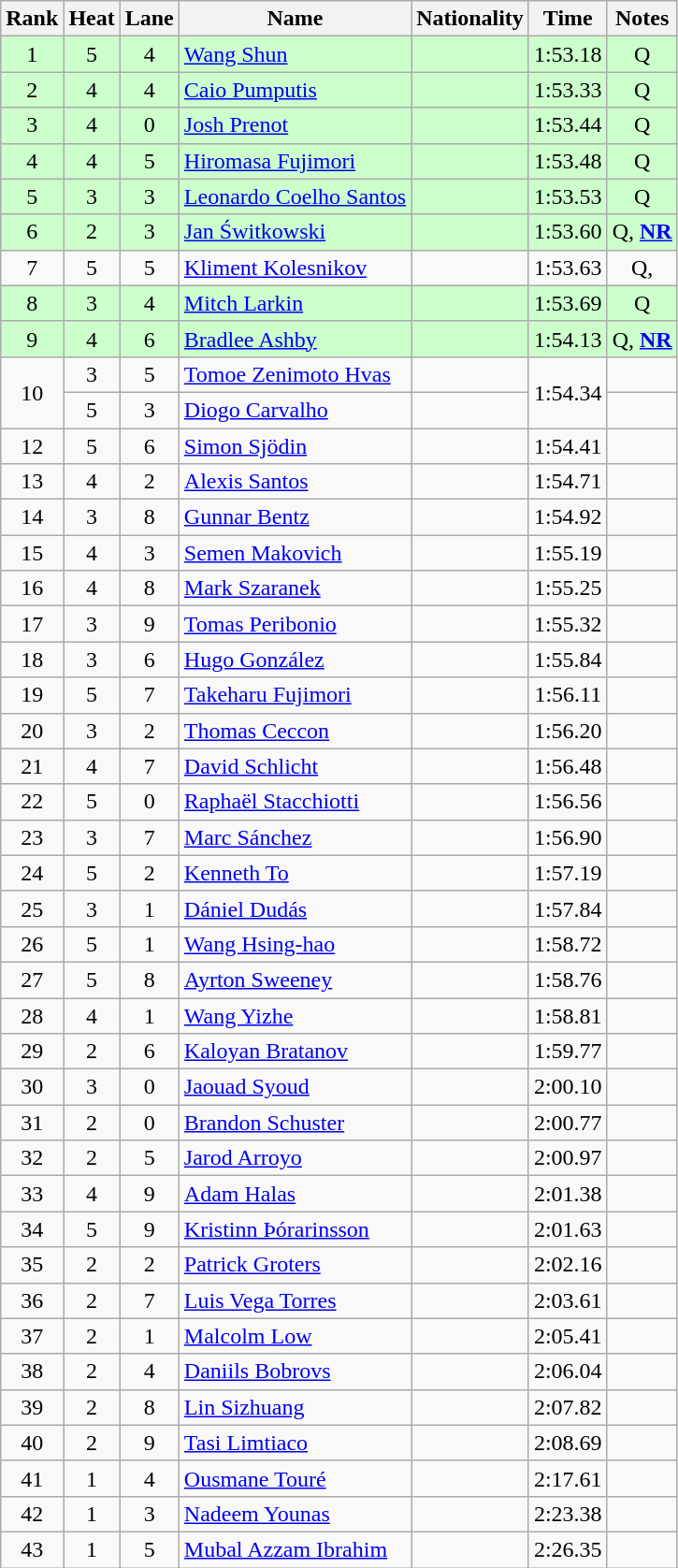<table class="wikitable sortable" style="text-align:center">
<tr>
<th>Rank</th>
<th>Heat</th>
<th>Lane</th>
<th>Name</th>
<th>Nationality</th>
<th>Time</th>
<th>Notes</th>
</tr>
<tr bgcolor=ccffcc>
<td>1</td>
<td>5</td>
<td>4</td>
<td align=left><a href='#'>Wang Shun</a></td>
<td align=left></td>
<td>1:53.18</td>
<td>Q</td>
</tr>
<tr bgcolor=ccffcc>
<td>2</td>
<td>4</td>
<td>4</td>
<td align=left><a href='#'>Caio Pumputis</a></td>
<td align=left></td>
<td>1:53.33</td>
<td>Q</td>
</tr>
<tr bgcolor=ccffcc>
<td>3</td>
<td>4</td>
<td>0</td>
<td align=left><a href='#'>Josh Prenot</a></td>
<td align=left></td>
<td>1:53.44</td>
<td>Q</td>
</tr>
<tr bgcolor=ccffcc>
<td>4</td>
<td>4</td>
<td>5</td>
<td align=left><a href='#'>Hiromasa Fujimori</a></td>
<td align=left></td>
<td>1:53.48</td>
<td>Q</td>
</tr>
<tr bgcolor=ccffcc>
<td>5</td>
<td>3</td>
<td>3</td>
<td align=left><a href='#'>Leonardo Coelho Santos</a></td>
<td align=left></td>
<td>1:53.53</td>
<td>Q</td>
</tr>
<tr bgcolor=ccffcc>
<td>6</td>
<td>2</td>
<td>3</td>
<td align=left><a href='#'>Jan Świtkowski</a></td>
<td align=left></td>
<td>1:53.60</td>
<td>Q, <strong><a href='#'>NR</a></strong></td>
</tr>
<tr>
<td>7</td>
<td>5</td>
<td>5</td>
<td align=left><a href='#'>Kliment Kolesnikov</a></td>
<td align=left></td>
<td>1:53.63</td>
<td>Q, </td>
</tr>
<tr bgcolor=ccffcc>
<td>8</td>
<td>3</td>
<td>4</td>
<td align=left><a href='#'>Mitch Larkin</a></td>
<td align=left></td>
<td>1:53.69</td>
<td>Q</td>
</tr>
<tr bgcolor=ccffcc>
<td>9</td>
<td>4</td>
<td>6</td>
<td align=left><a href='#'>Bradlee Ashby</a></td>
<td align=left></td>
<td>1:54.13</td>
<td>Q, <strong><a href='#'>NR</a></strong></td>
</tr>
<tr>
<td rowspan=2>10</td>
<td>3</td>
<td>5</td>
<td align=left><a href='#'>Tomoe Zenimoto Hvas</a></td>
<td align=left></td>
<td rowspan=2>1:54.34</td>
<td></td>
</tr>
<tr>
<td>5</td>
<td>3</td>
<td align=left><a href='#'>Diogo Carvalho</a></td>
<td align=left></td>
<td></td>
</tr>
<tr>
<td>12</td>
<td>5</td>
<td>6</td>
<td align=left><a href='#'>Simon Sjödin</a></td>
<td align=left></td>
<td>1:54.41</td>
<td></td>
</tr>
<tr>
<td>13</td>
<td>4</td>
<td>2</td>
<td align=left><a href='#'>Alexis Santos</a></td>
<td align=left></td>
<td>1:54.71</td>
<td></td>
</tr>
<tr>
<td>14</td>
<td>3</td>
<td>8</td>
<td align=left><a href='#'>Gunnar Bentz</a></td>
<td align=left></td>
<td>1:54.92</td>
<td></td>
</tr>
<tr>
<td>15</td>
<td>4</td>
<td>3</td>
<td align=left><a href='#'>Semen Makovich</a></td>
<td align=left></td>
<td>1:55.19</td>
<td></td>
</tr>
<tr>
<td>16</td>
<td>4</td>
<td>8</td>
<td align=left><a href='#'>Mark Szaranek</a></td>
<td align=left></td>
<td>1:55.25</td>
<td></td>
</tr>
<tr>
<td>17</td>
<td>3</td>
<td>9</td>
<td align=left><a href='#'>Tomas Peribonio</a></td>
<td align=left></td>
<td>1:55.32</td>
<td></td>
</tr>
<tr>
<td>18</td>
<td>3</td>
<td>6</td>
<td align=left><a href='#'>Hugo González</a></td>
<td align=left></td>
<td>1:55.84</td>
<td></td>
</tr>
<tr>
<td>19</td>
<td>5</td>
<td>7</td>
<td align=left><a href='#'>Takeharu Fujimori</a></td>
<td align=left></td>
<td>1:56.11</td>
<td></td>
</tr>
<tr>
<td>20</td>
<td>3</td>
<td>2</td>
<td align=left><a href='#'>Thomas Ceccon</a></td>
<td align=left></td>
<td>1:56.20</td>
<td></td>
</tr>
<tr>
<td>21</td>
<td>4</td>
<td>7</td>
<td align=left><a href='#'>David Schlicht</a></td>
<td align=left></td>
<td>1:56.48</td>
<td></td>
</tr>
<tr>
<td>22</td>
<td>5</td>
<td>0</td>
<td align=left><a href='#'>Raphaël Stacchiotti</a></td>
<td align=left></td>
<td>1:56.56</td>
<td></td>
</tr>
<tr>
<td>23</td>
<td>3</td>
<td>7</td>
<td align=left><a href='#'>Marc Sánchez</a></td>
<td align=left></td>
<td>1:56.90</td>
<td></td>
</tr>
<tr>
<td>24</td>
<td>5</td>
<td>2</td>
<td align=left><a href='#'>Kenneth To</a></td>
<td align=left></td>
<td>1:57.19</td>
<td></td>
</tr>
<tr>
<td>25</td>
<td>3</td>
<td>1</td>
<td align=left><a href='#'>Dániel Dudás</a></td>
<td align=left></td>
<td>1:57.84</td>
<td></td>
</tr>
<tr>
<td>26</td>
<td>5</td>
<td>1</td>
<td align=left><a href='#'>Wang Hsing-hao</a></td>
<td align=left></td>
<td>1:58.72</td>
<td></td>
</tr>
<tr>
<td>27</td>
<td>5</td>
<td>8</td>
<td align=left><a href='#'>Ayrton Sweeney</a></td>
<td align=left></td>
<td>1:58.76</td>
<td></td>
</tr>
<tr>
<td>28</td>
<td>4</td>
<td>1</td>
<td align=left><a href='#'>Wang Yizhe</a></td>
<td align=left></td>
<td>1:58.81</td>
<td></td>
</tr>
<tr>
<td>29</td>
<td>2</td>
<td>6</td>
<td align=left><a href='#'>Kaloyan Bratanov</a></td>
<td align=left></td>
<td>1:59.77</td>
<td></td>
</tr>
<tr>
<td>30</td>
<td>3</td>
<td>0</td>
<td align=left><a href='#'>Jaouad Syoud</a></td>
<td align=left></td>
<td>2:00.10</td>
<td></td>
</tr>
<tr>
<td>31</td>
<td>2</td>
<td>0</td>
<td align=left><a href='#'>Brandon Schuster</a></td>
<td align=left></td>
<td>2:00.77</td>
<td></td>
</tr>
<tr>
<td>32</td>
<td>2</td>
<td>5</td>
<td align=left><a href='#'>Jarod Arroyo</a></td>
<td align=left></td>
<td>2:00.97</td>
<td></td>
</tr>
<tr>
<td>33</td>
<td>4</td>
<td>9</td>
<td align=left><a href='#'>Adam Halas</a></td>
<td align=left></td>
<td>2:01.38</td>
<td></td>
</tr>
<tr>
<td>34</td>
<td>5</td>
<td>9</td>
<td align=left><a href='#'>Kristinn Þórarinsson</a></td>
<td align=left></td>
<td>2:01.63</td>
<td></td>
</tr>
<tr>
<td>35</td>
<td>2</td>
<td>2</td>
<td align=left><a href='#'>Patrick Groters</a></td>
<td align=left></td>
<td>2:02.16</td>
<td></td>
</tr>
<tr>
<td>36</td>
<td>2</td>
<td>7</td>
<td align=left><a href='#'>Luis Vega Torres</a></td>
<td align=left></td>
<td>2:03.61</td>
<td></td>
</tr>
<tr>
<td>37</td>
<td>2</td>
<td>1</td>
<td align=left><a href='#'>Malcolm Low</a></td>
<td align=left></td>
<td>2:05.41</td>
<td></td>
</tr>
<tr>
<td>38</td>
<td>2</td>
<td>4</td>
<td align=left><a href='#'>Daniils Bobrovs</a></td>
<td align=left></td>
<td>2:06.04</td>
<td></td>
</tr>
<tr>
<td>39</td>
<td>2</td>
<td>8</td>
<td align=left><a href='#'>Lin Sizhuang</a></td>
<td align=left></td>
<td>2:07.82</td>
<td></td>
</tr>
<tr>
<td>40</td>
<td>2</td>
<td>9</td>
<td align=left><a href='#'>Tasi Limtiaco</a></td>
<td align=left></td>
<td>2:08.69</td>
<td></td>
</tr>
<tr>
<td>41</td>
<td>1</td>
<td>4</td>
<td align=left><a href='#'>Ousmane Touré</a></td>
<td align=left></td>
<td>2:17.61</td>
<td></td>
</tr>
<tr>
<td>42</td>
<td>1</td>
<td>3</td>
<td align=left><a href='#'>Nadeem Younas</a></td>
<td align=left></td>
<td>2:23.38</td>
<td></td>
</tr>
<tr>
<td>43</td>
<td>1</td>
<td>5</td>
<td align=left><a href='#'>Mubal Azzam Ibrahim</a></td>
<td align=left></td>
<td>2:26.35</td>
<td></td>
</tr>
</table>
